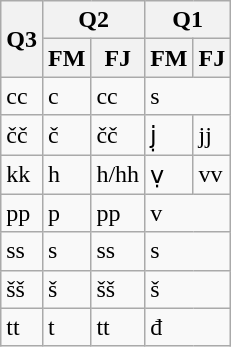<table class="wikitable">
<tr>
<th rowspan="2">Q3</th>
<th colspan="2">Q2</th>
<th colspan="2">Q1</th>
</tr>
<tr>
<th>FM</th>
<th>FJ</th>
<th>FM</th>
<th>FJ</th>
</tr>
<tr>
<td>cc</td>
<td>c</td>
<td>cc</td>
<td colspan="2">s</td>
</tr>
<tr>
<td>čč</td>
<td>č</td>
<td>čč</td>
<td>j̣</td>
<td>jj</td>
</tr>
<tr>
<td>kk</td>
<td>h</td>
<td>h/hh</td>
<td>ṿ</td>
<td>vv</td>
</tr>
<tr>
<td>pp</td>
<td>p</td>
<td>pp</td>
<td colspan="2">v</td>
</tr>
<tr>
<td>ss</td>
<td>s</td>
<td>ss</td>
<td colspan="2">s</td>
</tr>
<tr>
<td>šš</td>
<td>š</td>
<td>šš</td>
<td colspan="2">š</td>
</tr>
<tr>
<td>tt</td>
<td>t</td>
<td>tt</td>
<td colspan="2">đ</td>
</tr>
</table>
